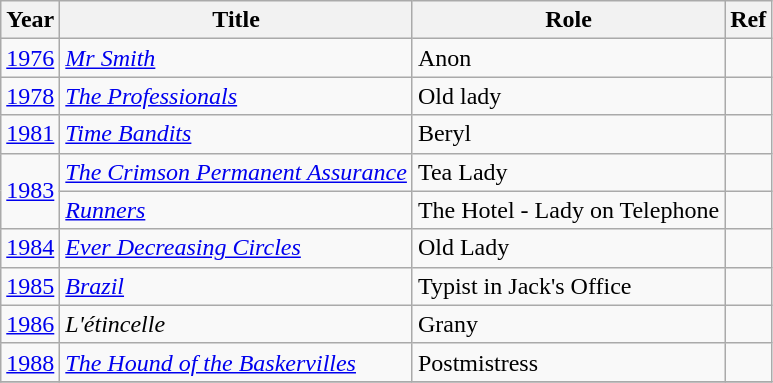<table class="wikitable">
<tr>
<th>Year</th>
<th>Title</th>
<th>Role</th>
<th>Ref</th>
</tr>
<tr>
<td><a href='#'>1976</a></td>
<td><em><a href='#'>Mr Smith</a></em></td>
<td>Anon</td>
<td></td>
</tr>
<tr>
<td><a href='#'>1978</a></td>
<td><em><a href='#'>The Professionals</a></em></td>
<td>Old lady</td>
<td></td>
</tr>
<tr>
<td><a href='#'>1981</a></td>
<td><em><a href='#'>Time Bandits</a></em></td>
<td>Beryl</td>
<td></td>
</tr>
<tr>
<td rowspan=2><a href='#'>1983</a></td>
<td><em><a href='#'>The Crimson Permanent Assurance</a></em></td>
<td>Tea Lady</td>
<td></td>
</tr>
<tr 1983 The Meaning of Life>
<td><em><a href='#'>Runners</a></em></td>
<td>The Hotel - Lady on Telephone</td>
<td></td>
</tr>
<tr>
<td><a href='#'>1984</a></td>
<td><em><a href='#'>Ever Decreasing Circles</a></em></td>
<td>Old Lady</td>
<td></td>
</tr>
<tr>
<td><a href='#'>1985</a></td>
<td><em><a href='#'>Brazil</a></em></td>
<td>Typist in Jack's Office</td>
<td></td>
</tr>
<tr>
<td><a href='#'>1986</a></td>
<td><em>L'étincelle</em></td>
<td>Grany</td>
<td></td>
</tr>
<tr>
<td><a href='#'>1988</a></td>
<td><em><a href='#'>The Hound of the Baskervilles</a></em></td>
<td>Postmistress</td>
<td></td>
</tr>
<tr>
</tr>
</table>
